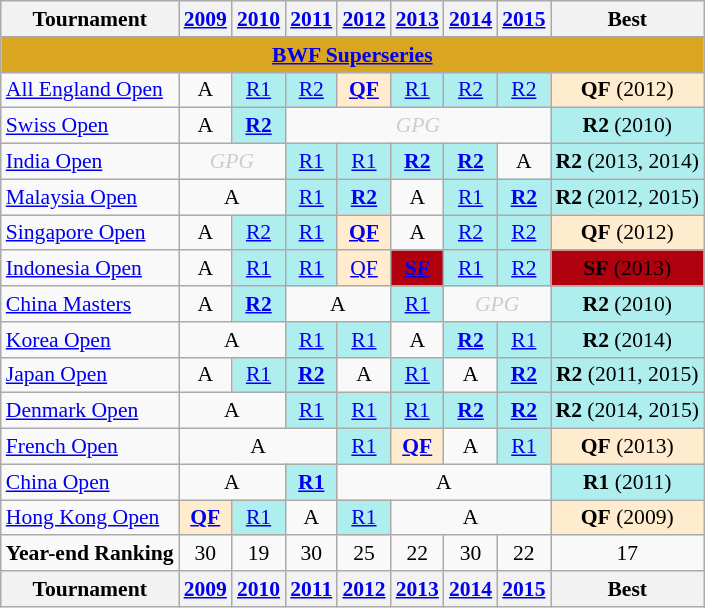<table class="wikitable" style="font-size: 90%; text-align:center">
<tr>
<th>Tournament</th>
<th><a href='#'>2009</a></th>
<th><a href='#'>2010</a></th>
<th><a href='#'>2011</a></th>
<th><a href='#'>2012</a></th>
<th><a href='#'>2013</a></th>
<th><a href='#'>2014</a></th>
<th><a href='#'>2015</a></th>
<th>Best</th>
</tr>
<tr bgcolor=DAA520>
<td colspan="9" align=center><strong><a href='#'>BWF Superseries</a></strong></td>
</tr>
<tr>
<td align=left><a href='#'>All England Open</a></td>
<td>A</td>
<td bgcolor=AFEEEE><a href='#'>R1</a></td>
<td bgcolor=AFEEEE><a href='#'>R2</a></td>
<td bgcolor=FFEBCD><a href='#'><strong>QF</strong></a></td>
<td bgcolor=AFEEEE><a href='#'>R1</a></td>
<td bgcolor=AFEEEE><a href='#'>R2</a></td>
<td bgcolor=AFEEEE><a href='#'>R2</a></td>
<td bgcolor=FFEBCD><strong>QF</strong> (2012)</td>
</tr>
<tr>
<td align=left><a href='#'>Swiss Open</a></td>
<td>A</td>
<td bgcolor=AFEEEE><a href='#'><strong>R2</strong></a></td>
<td colspan="5" style=color:#ccc><em>GPG</em></td>
<td bgcolor=AFEEEE><strong>R2</strong> (2010)</td>
</tr>
<tr>
<td align=left><a href='#'>India Open</a></td>
<td colspan="2" style=color:#ccc><em>GPG</em></td>
<td bgcolor=AFEEEE><a href='#'>R1</a></td>
<td bgcolor=AFEEEE><a href='#'>R1</a></td>
<td bgcolor=AFEEEE><a href='#'><strong>R2</strong></a></td>
<td bgcolor=AFEEEE><a href='#'><strong>R2</strong></a></td>
<td>A</td>
<td bgcolor=AFEEEE><strong>R2</strong> (2013, 2014)</td>
</tr>
<tr>
<td align=left><a href='#'>Malaysia Open</a></td>
<td colspan="2">A</td>
<td bgcolor=AFEEEE><a href='#'>R1</a></td>
<td bgcolor=AFEEEE><a href='#'><strong>R2</strong></a></td>
<td>A</td>
<td bgcolor=AFEEEE><a href='#'>R1</a></td>
<td bgcolor=AFEEEE><a href='#'><strong>R2</strong></a></td>
<td bgcolor=AFEEEE><strong>R2</strong> (2012, 2015)</td>
</tr>
<tr>
<td align=left><a href='#'>Singapore Open</a></td>
<td>A</td>
<td bgcolor=AFEEEE><a href='#'>R2</a></td>
<td bgcolor=AFEEEE><a href='#'>R1</a></td>
<td bgcolor=FFEBCD><a href='#'><strong>QF</strong></a></td>
<td>A</td>
<td bgcolor=AFEEEE><a href='#'>R2</a></td>
<td bgcolor=AFEEEE><a href='#'>R2</a></td>
<td bgcolor=FFEBCD><strong>QF</strong> (2012)</td>
</tr>
<tr>
<td align=left><a href='#'>Indonesia Open</a></td>
<td>A</td>
<td bgcolor=AFEEEE><a href='#'>R1</a></td>
<td bgcolor=AFEEEE><a href='#'>R1</a></td>
<td bgcolor=FFEBCD><a href='#'>QF</a></td>
<td bgcolor=Bronze><a href='#'><strong>SF</strong></a></td>
<td bgcolor=AFEEEE><a href='#'>R1</a></td>
<td bgcolor=AFEEEE><a href='#'>R2</a></td>
<td bgcolor=Bronze><strong>SF</strong> (2013)</td>
</tr>
<tr>
<td align=left><a href='#'>China Masters</a></td>
<td>A</td>
<td bgcolor=AFEEEE><a href='#'><strong>R2</strong></a></td>
<td colspan="2">A</td>
<td bgcolor=AFEEEE><a href='#'>R1</a></td>
<td colspan="2" style=color:#ccc><em>GPG</em></td>
<td bgcolor=AFEEEE><strong>R2</strong> (2010)</td>
</tr>
<tr>
<td align=left><a href='#'>Korea Open</a></td>
<td colspan="2">A</td>
<td bgcolor=AFEEEE><a href='#'>R1</a></td>
<td bgcolor=AFEEEE><a href='#'>R1</a></td>
<td>A</td>
<td bgcolor=AFEEEE><a href='#'><strong>R2</strong></a></td>
<td bgcolor=AFEEEE><a href='#'>R1</a></td>
<td bgcolor=AFEEEE><strong>R2</strong> (2014)</td>
</tr>
<tr>
<td align=left><a href='#'>Japan Open</a></td>
<td>A</td>
<td bgcolor=AFEEEE><a href='#'>R1</a></td>
<td bgcolor=AFEEEE><a href='#'><strong>R2</strong></a></td>
<td>A</td>
<td bgcolor=AFEEEE><a href='#'>R1</a></td>
<td>A</td>
<td bgcolor=AFEEEE><a href='#'><strong>R2</strong></a></td>
<td bgcolor=AFEEEE><strong>R2</strong> (2011, 2015)</td>
</tr>
<tr>
<td align=left><a href='#'>Denmark Open</a></td>
<td colspan="2">A</td>
<td bgcolor=AFEEEE><a href='#'>R1</a></td>
<td bgcolor=AFEEEE><a href='#'>R1</a></td>
<td bgcolor=AFEEEE><a href='#'>R1</a></td>
<td bgcolor=AFEEEE><a href='#'><strong>R2</strong></a></td>
<td bgcolor=AFEEEE><a href='#'><strong>R2</strong></a></td>
<td bgcolor=AFEEEE><strong>R2</strong> (2014, 2015)</td>
</tr>
<tr>
<td align=left><a href='#'>French Open</a></td>
<td colspan="3">A</td>
<td bgcolor=AFEEEE><a href='#'>R1</a></td>
<td bgcolor=FFEBCD><a href='#'><strong>QF</strong></a></td>
<td>A</td>
<td bgcolor=AFEEEE><a href='#'>R1</a></td>
<td bgcolor=FFEBCD><strong>QF</strong> (2013)</td>
</tr>
<tr>
<td align=left><a href='#'>China Open</a></td>
<td colspan="2">A</td>
<td bgcolor=AFEEEE><a href='#'><strong>R1</strong></a></td>
<td colspan="4">A</td>
<td bgcolor=AFEEEE><strong>R1</strong> (2011)</td>
</tr>
<tr>
<td align=left><a href='#'>Hong Kong Open</a></td>
<td bgcolor=FFEBCD><a href='#'><strong>QF</strong></a></td>
<td bgcolor=AFEEEE><a href='#'>R1</a></td>
<td>A</td>
<td bgcolor=AFEEEE><a href='#'>R1</a></td>
<td colspan="3">A</td>
<td bgcolor=FFEBCD><strong>QF</strong> (2009)</td>
</tr>
<tr>
<td align=left><strong>Year-end Ranking</strong></td>
<td align=center>30</td>
<td align=center>19</td>
<td align=center>30</td>
<td align=center>25</td>
<td align=center>22</td>
<td align=center>30</td>
<td align=center>22</td>
<td align=center>17</td>
</tr>
<tr>
<th>Tournament</th>
<th><a href='#'>2009</a></th>
<th><a href='#'>2010</a></th>
<th><a href='#'>2011</a></th>
<th><a href='#'>2012</a></th>
<th><a href='#'>2013</a></th>
<th><a href='#'>2014</a></th>
<th><a href='#'>2015</a></th>
<th>Best</th>
</tr>
</table>
